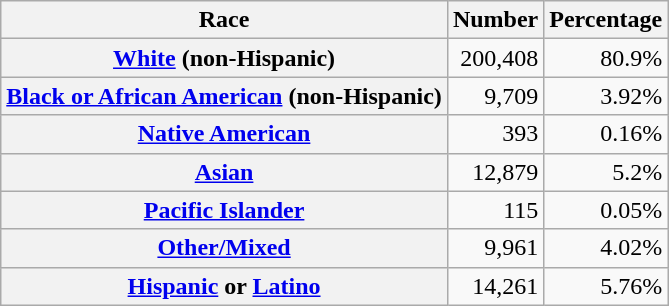<table class="wikitable" style="text-align:right">
<tr>
<th scope="col">Race</th>
<th scope="col">Number</th>
<th scope="col">Percentage</th>
</tr>
<tr>
<th scope="row"><a href='#'>White</a> (non-Hispanic)</th>
<td>200,408</td>
<td>80.9%</td>
</tr>
<tr>
<th scope="row"><a href='#'>Black or African American</a> (non-Hispanic)</th>
<td>9,709</td>
<td>3.92%</td>
</tr>
<tr>
<th scope="row"><a href='#'>Native American</a></th>
<td>393</td>
<td>0.16%</td>
</tr>
<tr>
<th scope="row"><a href='#'>Asian</a></th>
<td>12,879</td>
<td>5.2%</td>
</tr>
<tr>
<th scope="row"><a href='#'>Pacific Islander</a></th>
<td>115</td>
<td>0.05%</td>
</tr>
<tr>
<th scope="row"><a href='#'>Other/Mixed</a></th>
<td>9,961</td>
<td>4.02%</td>
</tr>
<tr>
<th scope="row"><a href='#'>Hispanic</a> or <a href='#'>Latino</a></th>
<td>14,261</td>
<td>5.76%</td>
</tr>
</table>
